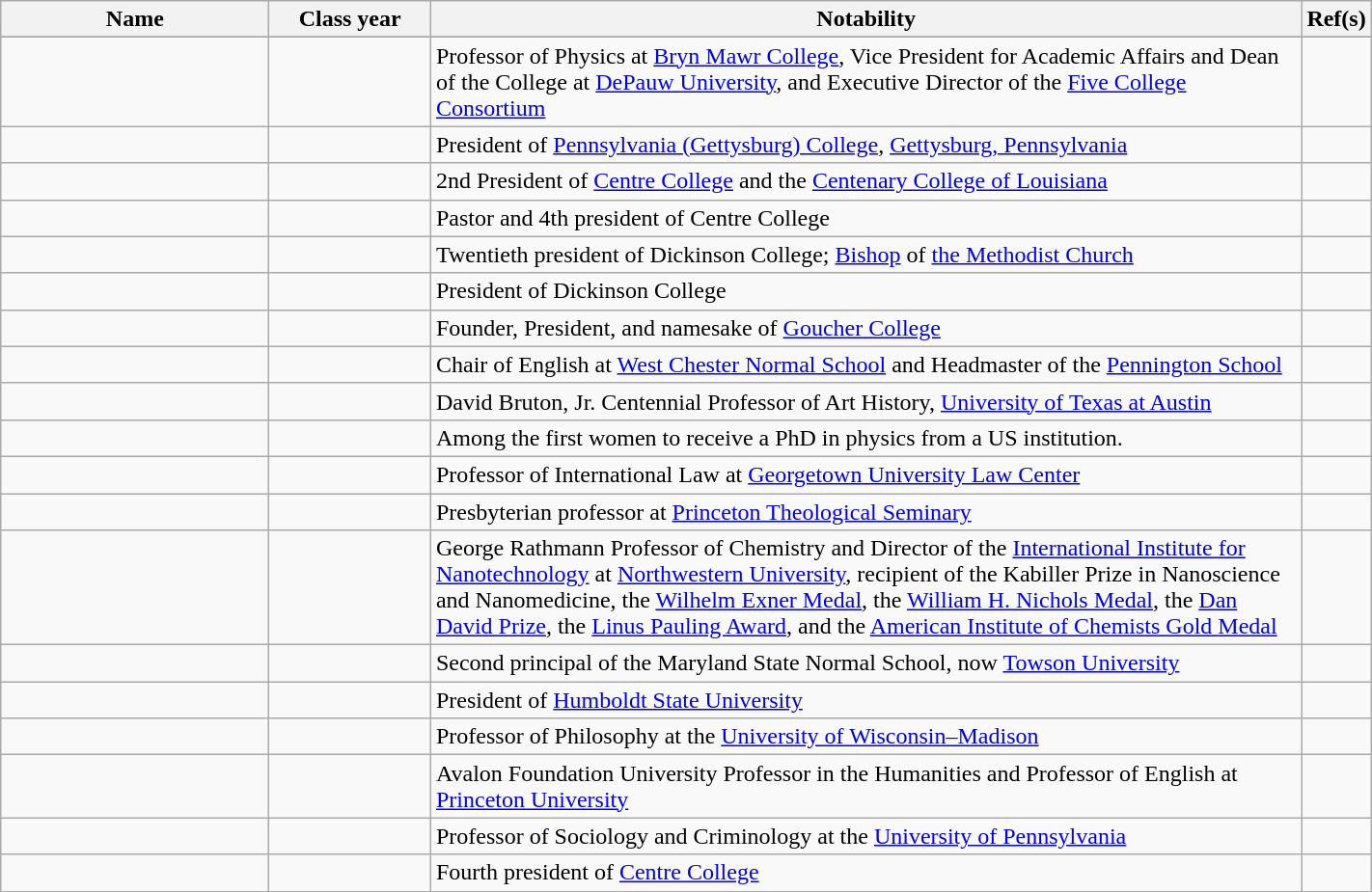<table class="wikitable sortable" style="width:75%;">
<tr valign="top">
<th style="width:20%;">Name</th>
<th style="width:12%;">Class year</th>
<th style="width:65%;" class="unsortable">Notability</th>
<th style="width:3%;" class="unsortable">Ref(s)</th>
</tr>
<tr valign="top">
</tr>
<tr>
<td></td>
<td></td>
<td>Professor of Physics at <a href='#'>Bryn Mawr College</a>, Vice President for Academic Affairs and Dean of the College at <a href='#'>DePauw University</a>, and Executive Director of the <a href='#'>Five College Consortium</a></td>
<td></td>
</tr>
<tr>
<td></td>
<td></td>
<td>President of <a href='#'>Pennsylvania (Gettysburg) College</a>, <a href='#'>Gettysburg, Pennsylvania</a></td>
<td></td>
</tr>
<tr>
<td></td>
<td></td>
<td>2nd President of <a href='#'>Centre College</a> and the <a href='#'>Centenary College of Louisiana</a></td>
<td></td>
</tr>
<tr>
<td></td>
<td></td>
<td>Pastor and 4th president of Centre College</td>
<td></td>
</tr>
<tr>
<td></td>
<td></td>
<td>Twentieth president of Dickinson College; <a href='#'>Bishop</a> of <a href='#'>the Methodist Church</a></td>
<td></td>
</tr>
<tr>
<td></td>
<td></td>
<td>President of Dickinson College</td>
<td></td>
</tr>
<tr>
<td></td>
<td></td>
<td>Founder, President, and namesake of <a href='#'>Goucher College</a></td>
<td></td>
</tr>
<tr>
<td></td>
<td></td>
<td>Chair of English at <a href='#'>West Chester Normal School</a> and Headmaster of the <a href='#'>Pennington School</a></td>
<td></td>
</tr>
<tr>
<td></td>
<td></td>
<td>David Bruton, Jr. Centennial Professor of Art History, <a href='#'>University of Texas at Austin</a></td>
<td></td>
</tr>
<tr>
<td></td>
<td></td>
<td>Among the first women to receive a PhD in physics from a US institution.</td>
<td></td>
</tr>
<tr>
<td></td>
<td></td>
<td>Professor of International Law at <a href='#'>Georgetown University Law Center</a></td>
<td></td>
</tr>
<tr>
<td></td>
<td></td>
<td>Presbyterian professor at <a href='#'>Princeton Theological Seminary</a></td>
<td></td>
</tr>
<tr>
<td></td>
<td></td>
<td>George Rathmann Professor of Chemistry and Director of the <a href='#'>International Institute for Nanotechnology</a> at <a href='#'>Northwestern University</a>, recipient of the Kabiller Prize in Nanoscience and Nanomedicine, the <a href='#'>Wilhelm Exner Medal</a>, the <a href='#'>William H. Nichols Medal</a>, the <a href='#'>Dan David Prize</a>, the <a href='#'>Linus Pauling Award</a>, and the <a href='#'>American Institute of Chemists Gold Medal</a></td>
<td></td>
</tr>
<tr>
<td></td>
<td></td>
<td>Second principal of the Maryland State Normal School, now <a href='#'>Towson University</a></td>
<td></td>
</tr>
<tr>
<td></td>
<td></td>
<td>President of <a href='#'>Humboldt State University</a></td>
<td></td>
</tr>
<tr>
<td></td>
<td></td>
<td>Professor of Philosophy at the <a href='#'>University of Wisconsin–Madison</a></td>
<td></td>
</tr>
<tr>
<td></td>
<td></td>
<td>Avalon Foundation University Professor in the Humanities and Professor of English at <a href='#'>Princeton University</a></td>
<td></td>
</tr>
<tr>
<td></td>
<td></td>
<td>Professor of Sociology and Criminology at the <a href='#'>University of Pennsylvania</a></td>
<td></td>
</tr>
<tr>
<td></td>
<td></td>
<td>Fourth president of <a href='#'>Centre College</a></td>
<td></td>
</tr>
</table>
